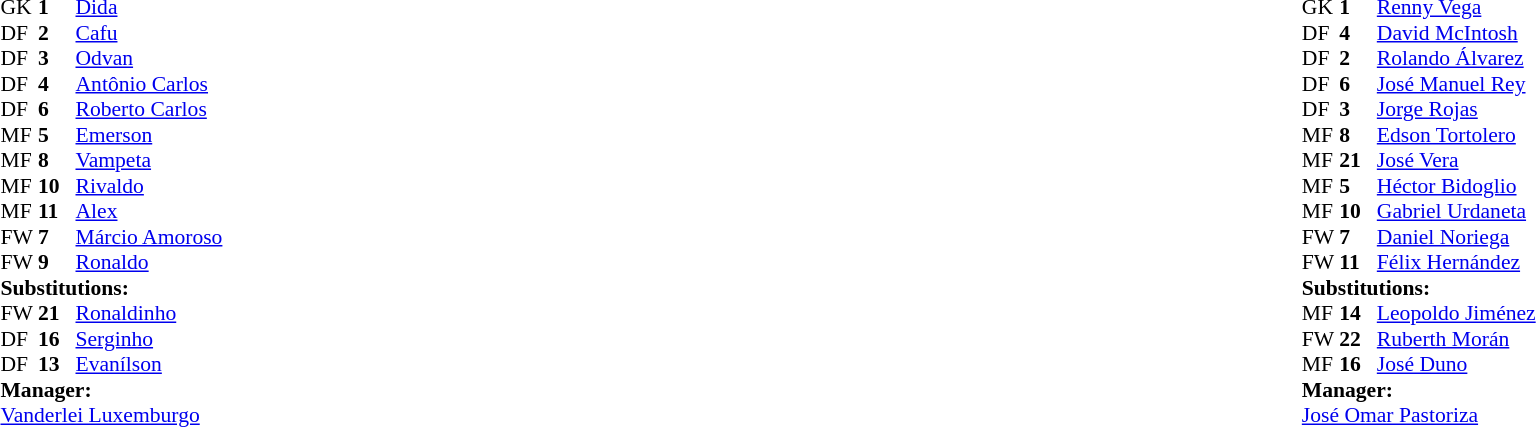<table width="100%">
<tr>
<td valign="top" width="50%"><br><table style="font-size: 90%" cellspacing="0" cellpadding="0">
<tr>
<th width="25"></th>
<th width="25"></th>
</tr>
<tr>
<td>GK</td>
<td><strong>1</strong></td>
<td><a href='#'>Dida</a></td>
</tr>
<tr>
<td>DF</td>
<td><strong>2</strong></td>
<td><a href='#'>Cafu</a></td>
<td></td>
<td></td>
</tr>
<tr>
<td>DF</td>
<td><strong>3</strong></td>
<td><a href='#'>Odvan</a></td>
</tr>
<tr>
<td>DF</td>
<td><strong>4</strong></td>
<td><a href='#'>Antônio Carlos</a></td>
</tr>
<tr>
<td>DF</td>
<td><strong>6</strong></td>
<td><a href='#'>Roberto Carlos</a></td>
<td></td>
<td></td>
</tr>
<tr>
<td>MF</td>
<td><strong>5</strong></td>
<td><a href='#'>Emerson</a></td>
<td></td>
</tr>
<tr>
<td>MF</td>
<td><strong>8</strong></td>
<td><a href='#'>Vampeta</a></td>
</tr>
<tr>
<td>MF</td>
<td><strong>10</strong></td>
<td><a href='#'>Rivaldo</a></td>
</tr>
<tr>
<td>MF</td>
<td><strong>11</strong></td>
<td><a href='#'>Alex</a></td>
<td></td>
<td></td>
</tr>
<tr>
<td>FW</td>
<td><strong>7</strong></td>
<td><a href='#'>Márcio Amoroso</a></td>
</tr>
<tr>
<td>FW</td>
<td><strong>9</strong></td>
<td><a href='#'>Ronaldo</a></td>
</tr>
<tr>
<td colspan=3><strong>Substitutions:</strong></td>
</tr>
<tr>
<td>FW</td>
<td><strong>21</strong></td>
<td><a href='#'>Ronaldinho</a></td>
<td></td>
<td></td>
</tr>
<tr>
<td>DF</td>
<td><strong>16</strong></td>
<td><a href='#'>Serginho</a></td>
<td></td>
<td></td>
</tr>
<tr>
<td>DF</td>
<td><strong>13</strong></td>
<td><a href='#'>Evanílson</a></td>
<td></td>
<td></td>
</tr>
<tr>
<td colspan=3><strong>Manager:</strong></td>
</tr>
<tr>
<td colspan=3><a href='#'>Vanderlei Luxemburgo</a></td>
</tr>
</table>
</td>
<td valign="top"></td>
<td valign="top" width="50%"><br><table style="font-size: 90%" cellspacing="0" cellpadding="0" align="center">
<tr>
<th width="25"></th>
<th width="25"></th>
</tr>
<tr>
<td>GK</td>
<td><strong>1</strong></td>
<td><a href='#'>Renny Vega</a></td>
</tr>
<tr>
<td>DF</td>
<td><strong>4</strong></td>
<td><a href='#'>David McIntosh</a></td>
<td></td>
<td></td>
</tr>
<tr>
<td>DF</td>
<td><strong>2</strong></td>
<td><a href='#'>Rolando Álvarez</a></td>
</tr>
<tr>
<td>DF</td>
<td><strong>6</strong></td>
<td><a href='#'>José Manuel Rey</a></td>
</tr>
<tr>
<td>DF</td>
<td><strong>3</strong></td>
<td><a href='#'>Jorge Rojas</a></td>
</tr>
<tr>
<td>MF</td>
<td><strong>8</strong></td>
<td><a href='#'>Edson Tortolero</a></td>
</tr>
<tr>
<td>MF</td>
<td><strong>21</strong></td>
<td><a href='#'>José Vera</a></td>
<td></td>
<td></td>
</tr>
<tr>
<td>MF</td>
<td><strong>5</strong></td>
<td><a href='#'>Héctor Bidoglio</a></td>
</tr>
<tr>
<td>MF</td>
<td><strong>10</strong></td>
<td><a href='#'>Gabriel Urdaneta</a></td>
<td></td>
</tr>
<tr>
<td>FW</td>
<td><strong>7</strong></td>
<td><a href='#'>Daniel Noriega</a></td>
</tr>
<tr>
<td>FW</td>
<td><strong>11</strong></td>
<td><a href='#'>Félix Hernández</a></td>
<td></td>
<td></td>
</tr>
<tr>
<td colspan=3><strong>Substitutions:</strong></td>
</tr>
<tr>
<td>MF</td>
<td><strong>14</strong></td>
<td><a href='#'>Leopoldo Jiménez</a></td>
<td></td>
<td></td>
</tr>
<tr>
<td>FW</td>
<td><strong>22</strong></td>
<td><a href='#'>Ruberth Morán</a></td>
<td></td>
<td></td>
</tr>
<tr>
<td>MF</td>
<td><strong>16</strong></td>
<td><a href='#'>José Duno</a></td>
<td></td>
<td></td>
</tr>
<tr>
<td colspan=3><strong>Manager:</strong></td>
</tr>
<tr>
<td colspan=3> <a href='#'>José Omar Pastoriza</a></td>
</tr>
</table>
</td>
</tr>
</table>
